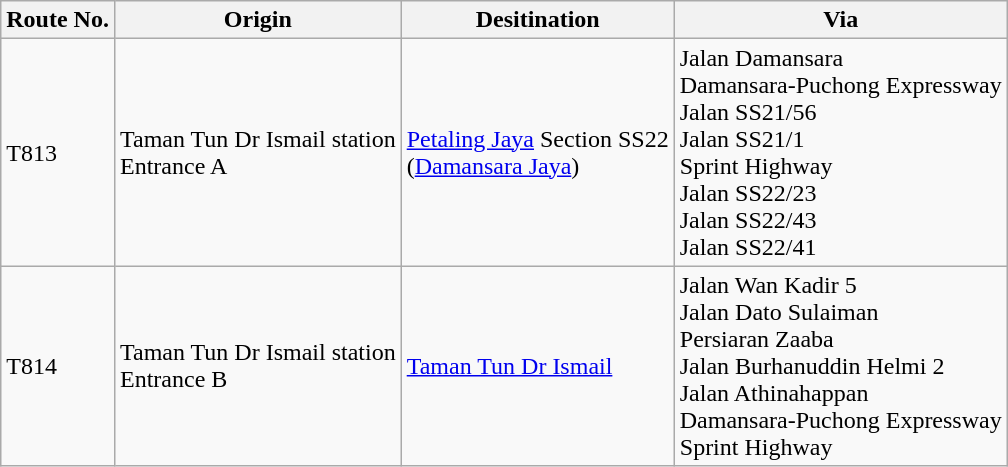<table class="wikitable">
<tr>
<th>Route No.</th>
<th>Origin</th>
<th>Desitination</th>
<th>Via</th>
</tr>
<tr>
<td>T813</td>
<td> Taman Tun Dr Ismail station <br> Entrance A</td>
<td><a href='#'>Petaling Jaya</a> Section SS22 <br> (<a href='#'>Damansara Jaya</a>)</td>
<td>Jalan Damansara <br> Damansara-Puchong Expressway <br> Jalan SS21/56 <br> Jalan SS21/1 <br> Sprint Highway <br> Jalan SS22/23 <br> Jalan SS22/43 <br> Jalan SS22/41</td>
</tr>
<tr>
<td>T814</td>
<td> Taman Tun Dr Ismail station <br> Entrance B</td>
<td><a href='#'>Taman Tun Dr Ismail</a></td>
<td>Jalan Wan Kadir 5 <br> Jalan Dato Sulaiman <br> Persiaran Zaaba <br> Jalan Burhanuddin Helmi 2 <br> Jalan Athinahappan <br> Damansara-Puchong Expressway <br> Sprint Highway</td>
</tr>
</table>
